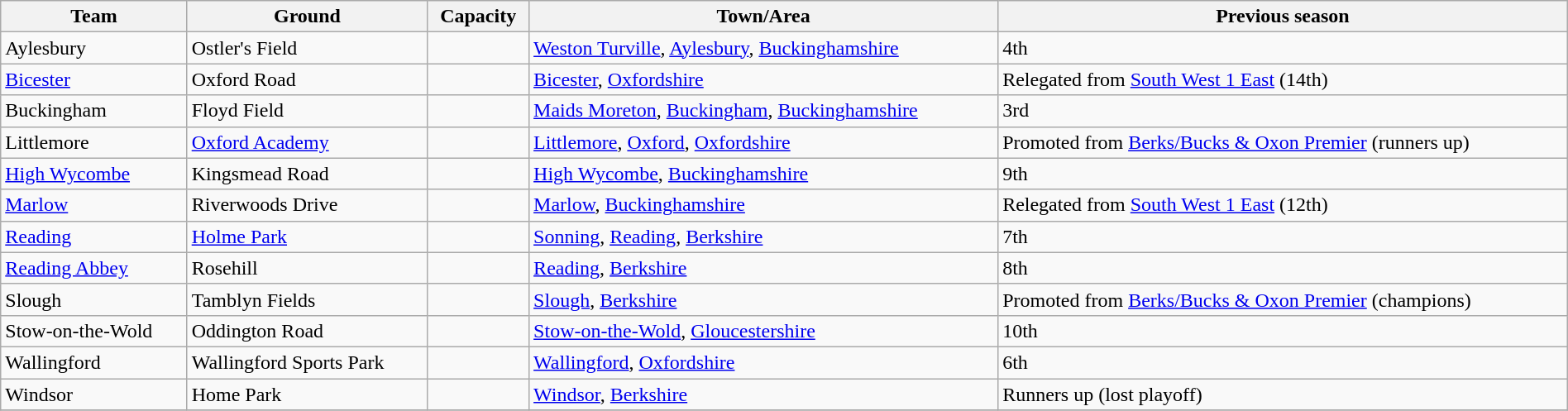<table class="wikitable sortable" width=100%>
<tr>
<th>Team</th>
<th>Ground</th>
<th>Capacity</th>
<th>Town/Area</th>
<th>Previous season</th>
</tr>
<tr>
<td>Aylesbury</td>
<td>Ostler's Field</td>
<td></td>
<td><a href='#'>Weston Turville</a>, <a href='#'>Aylesbury</a>, <a href='#'>Buckinghamshire</a></td>
<td>4th</td>
</tr>
<tr>
<td><a href='#'>Bicester</a></td>
<td>Oxford Road</td>
<td></td>
<td><a href='#'>Bicester</a>, <a href='#'>Oxfordshire</a></td>
<td>Relegated from <a href='#'>South West 1 East</a> (14th)</td>
</tr>
<tr>
<td>Buckingham</td>
<td>Floyd Field</td>
<td></td>
<td><a href='#'>Maids Moreton</a>, <a href='#'>Buckingham</a>, <a href='#'>Buckinghamshire</a></td>
<td>3rd</td>
</tr>
<tr>
<td>Littlemore</td>
<td><a href='#'>Oxford Academy</a></td>
<td></td>
<td><a href='#'>Littlemore</a>, <a href='#'>Oxford</a>, <a href='#'>Oxfordshire</a></td>
<td>Promoted from <a href='#'>Berks/Bucks & Oxon Premier</a> (runners up)</td>
</tr>
<tr>
<td><a href='#'>High Wycombe</a></td>
<td>Kingsmead Road</td>
<td></td>
<td><a href='#'>High Wycombe</a>, <a href='#'>Buckinghamshire</a></td>
<td>9th</td>
</tr>
<tr>
<td><a href='#'>Marlow</a></td>
<td>Riverwoods Drive</td>
<td></td>
<td><a href='#'>Marlow</a>, <a href='#'>Buckinghamshire</a></td>
<td>Relegated from <a href='#'>South West 1 East</a> (12th)</td>
</tr>
<tr>
<td><a href='#'>Reading</a></td>
<td><a href='#'>Holme Park</a></td>
<td></td>
<td><a href='#'>Sonning</a>, <a href='#'>Reading</a>, <a href='#'>Berkshire</a></td>
<td>7th</td>
</tr>
<tr>
<td><a href='#'>Reading Abbey</a></td>
<td>Rosehill</td>
<td></td>
<td><a href='#'>Reading</a>, <a href='#'>Berkshire</a></td>
<td>8th</td>
</tr>
<tr>
<td>Slough</td>
<td>Tamblyn Fields</td>
<td></td>
<td><a href='#'>Slough</a>, <a href='#'>Berkshire</a></td>
<td>Promoted from <a href='#'>Berks/Bucks & Oxon Premier</a> (champions)</td>
</tr>
<tr>
<td>Stow-on-the-Wold</td>
<td>Oddington Road</td>
<td></td>
<td><a href='#'>Stow-on-the-Wold</a>, <a href='#'>Gloucestershire</a></td>
<td>10th</td>
</tr>
<tr>
<td>Wallingford</td>
<td>Wallingford Sports Park</td>
<td></td>
<td><a href='#'>Wallingford</a>, <a href='#'>Oxfordshire</a></td>
<td>6th</td>
</tr>
<tr>
<td>Windsor</td>
<td>Home Park</td>
<td></td>
<td><a href='#'>Windsor</a>, <a href='#'>Berkshire</a></td>
<td>Runners up (lost playoff)</td>
</tr>
<tr>
</tr>
</table>
